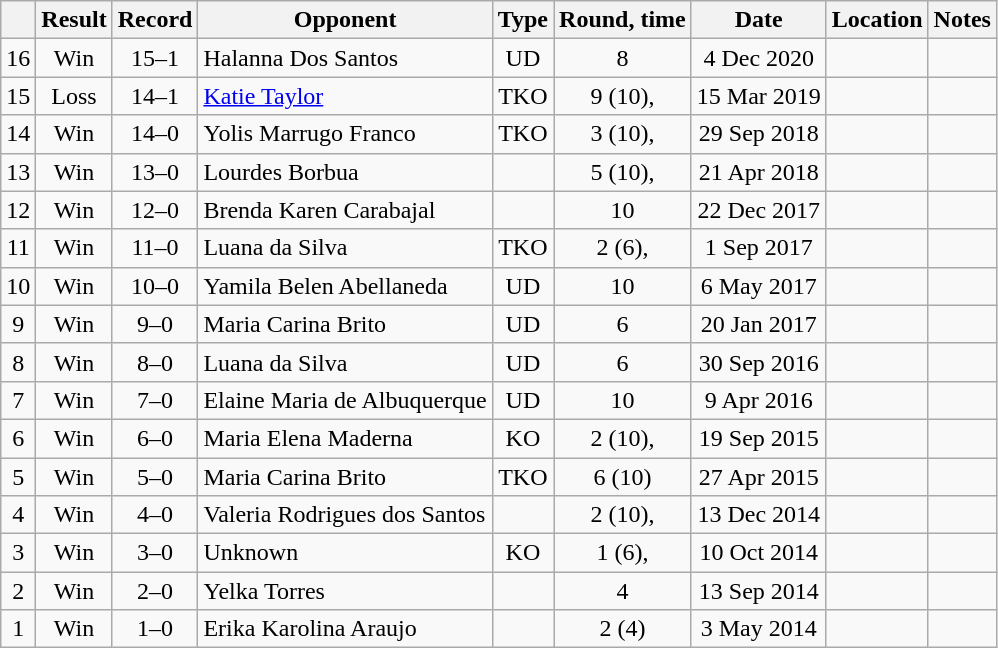<table class="wikitable" style="text-align:center">
<tr>
<th></th>
<th>Result</th>
<th>Record</th>
<th>Opponent</th>
<th>Type</th>
<th>Round, time</th>
<th>Date</th>
<th>Location</th>
<th>Notes</th>
</tr>
<tr>
<td>16</td>
<td>Win</td>
<td>15–1</td>
<td style="text-align:left;"> Halanna Dos Santos</td>
<td>UD</td>
<td>8</td>
<td>4 Dec 2020</td>
<td style="text-align:left;"> </td>
<td></td>
</tr>
<tr>
<td>15</td>
<td>Loss</td>
<td>14–1</td>
<td style="text-align:left;"> <a href='#'>Katie Taylor</a></td>
<td>TKO</td>
<td>9 (10), </td>
<td>15 Mar 2019</td>
<td style="text-align:left;"> </td>
<td style="text-align:left;"></td>
</tr>
<tr>
<td>14</td>
<td>Win</td>
<td>14–0</td>
<td style="text-align:left;"> Yolis Marrugo Franco</td>
<td>TKO</td>
<td>3 (10), </td>
<td>29 Sep 2018</td>
<td style="text-align:left;"> </td>
<td style="text-align:left;"></td>
</tr>
<tr>
<td>13</td>
<td>Win</td>
<td>13–0</td>
<td style="text-align:left;"> Lourdes Borbua</td>
<td></td>
<td>5 (10), </td>
<td>21 Apr 2018</td>
<td style="text-align:left;"> </td>
<td style="text-align:left;"></td>
</tr>
<tr>
<td>12</td>
<td>Win</td>
<td>12–0</td>
<td style="text-align:left;"> Brenda Karen Carabajal</td>
<td></td>
<td>10</td>
<td>22 Dec 2017</td>
<td style="text-align:left;"> </td>
<td style="text-align:left;"></td>
</tr>
<tr>
<td>11</td>
<td>Win</td>
<td>11–0</td>
<td style="text-align:left;"> Luana da Silva</td>
<td>TKO</td>
<td>2 (6), </td>
<td>1 Sep 2017</td>
<td style="text-align:left;"> </td>
<td></td>
</tr>
<tr>
<td>10</td>
<td>Win</td>
<td>10–0</td>
<td style="text-align:left;"> Yamila Belen Abellaneda</td>
<td>UD</td>
<td>10</td>
<td>6 May 2017</td>
<td style="text-align:left;"> </td>
<td style="text-align:left;"></td>
</tr>
<tr>
<td>9</td>
<td>Win</td>
<td>9–0</td>
<td style="text-align:left;"> Maria Carina Brito</td>
<td>UD</td>
<td>6</td>
<td>20 Jan 2017</td>
<td style="text-align:left;"> </td>
<td></td>
</tr>
<tr>
<td>8</td>
<td>Win</td>
<td>8–0</td>
<td style="text-align:left;"> Luana da Silva</td>
<td>UD</td>
<td>6</td>
<td>30 Sep 2016</td>
<td style="text-align:left;"> </td>
<td></td>
</tr>
<tr>
<td>7</td>
<td>Win</td>
<td>7–0</td>
<td style="text-align:left;"> Elaine Maria de Albuquerque</td>
<td>UD</td>
<td>10</td>
<td>9 Apr 2016</td>
<td style="text-align:left;"> </td>
<td style="text-align:left;"></td>
</tr>
<tr>
<td>6</td>
<td>Win</td>
<td>6–0</td>
<td style="text-align:left;"> Maria Elena Maderna</td>
<td>KO</td>
<td>2 (10), </td>
<td>19 Sep 2015</td>
<td style="text-align:left;"> </td>
<td style="text-align:left;"></td>
</tr>
<tr>
<td>5</td>
<td>Win</td>
<td>5–0</td>
<td style="text-align:left;"> Maria Carina Brito</td>
<td>TKO</td>
<td>6 (10)</td>
<td>27 Apr 2015</td>
<td style="text-align:left;"> </td>
<td style="text-align:left;"></td>
</tr>
<tr>
<td>4</td>
<td>Win</td>
<td>4–0</td>
<td style="text-align:left;"> Valeria Rodrigues dos Santos</td>
<td></td>
<td>2 (10), </td>
<td>13 Dec 2014</td>
<td style="text-align:left;"> </td>
<td></td>
</tr>
<tr>
<td>3</td>
<td>Win</td>
<td>3–0</td>
<td style="text-align:left;">Unknown</td>
<td>KO</td>
<td>1 (6), </td>
<td>10 Oct 2014</td>
<td style="text-align:left;"> </td>
<td></td>
</tr>
<tr>
<td>2</td>
<td>Win</td>
<td>2–0</td>
<td style="text-align:left;"> Yelka Torres</td>
<td></td>
<td>4</td>
<td>13 Sep 2014</td>
<td style="text-align:left;"> </td>
<td></td>
</tr>
<tr>
<td>1</td>
<td>Win</td>
<td>1–0</td>
<td style="text-align:left;"> Erika Karolina Araujo</td>
<td></td>
<td>2 (4)</td>
<td>3 May 2014</td>
<td style="text-align:left;"> </td>
<td></td>
</tr>
</table>
